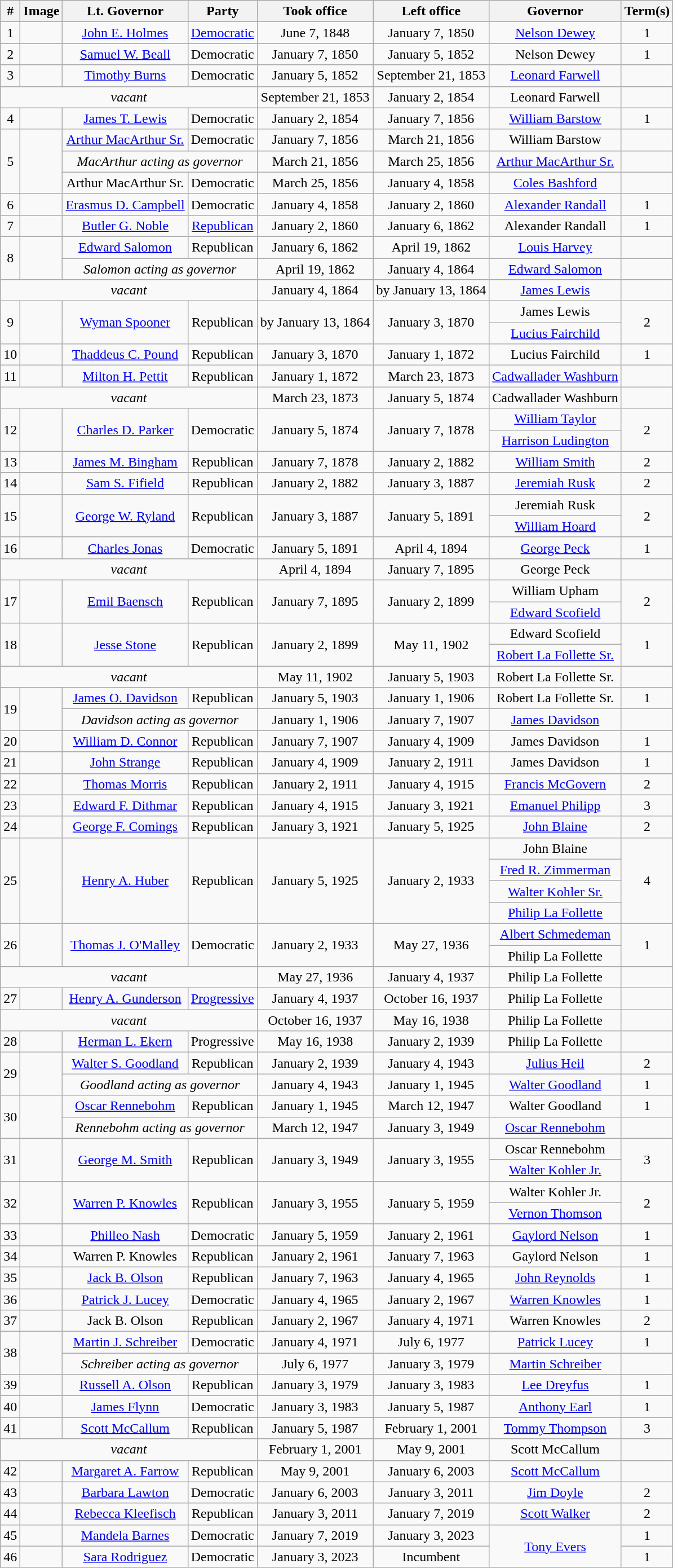<table class="wikitable" style="text-align:center;">
<tr>
<th>#</th>
<th>Image</th>
<th>Lt. Governor</th>
<th>Party</th>
<th>Took office</th>
<th>Left office</th>
<th>Governor</th>
<th>Term(s)<br></th>
</tr>
<tr>
<td>1</td>
<td></td>
<td><a href='#'>John E. Holmes</a></td>
<td><a href='#'>Democratic</a></td>
<td>June 7, 1848</td>
<td>January 7, 1850</td>
<td><a href='#'>Nelson Dewey</a></td>
<td>1<br></td>
</tr>
<tr>
<td>2</td>
<td></td>
<td><a href='#'>Samuel W. Beall</a></td>
<td>Democratic</td>
<td>January 7, 1850</td>
<td>January 5, 1852</td>
<td>Nelson Dewey</td>
<td>1<br></td>
</tr>
<tr>
<td>3</td>
<td></td>
<td><a href='#'>Timothy Burns</a></td>
<td>Democratic</td>
<td>January 5, 1852</td>
<td>September 21, 1853</td>
<td><a href='#'>Leonard Farwell</a></td>
<td><small></small><br></td>
</tr>
<tr>
<td colspan="4"><em>vacant</em></td>
<td>September 21, 1853</td>
<td>January 2, 1854</td>
<td>Leonard Farwell</td>
<td><small></small><br></td>
</tr>
<tr>
<td>4</td>
<td></td>
<td><a href='#'>James T. Lewis</a></td>
<td>Democratic</td>
<td>January 2, 1854</td>
<td>January 7, 1856</td>
<td><a href='#'>William Barstow</a></td>
<td>1<br></td>
</tr>
<tr>
<td rowspan="3">5</td>
<td rowspan="3"></td>
<td><a href='#'>Arthur MacArthur Sr.</a></td>
<td>Democratic</td>
<td>January 7, 1856</td>
<td>March 21, 1856</td>
<td>William Barstow</td>
<td><small></small></td>
</tr>
<tr>
<td colspan="2"><em>MacArthur acting as governor</em></td>
<td>March 21, 1856</td>
<td>March 25, 1856</td>
<td><a href='#'>Arthur MacArthur Sr.</a></td>
<td><small></small></td>
</tr>
<tr>
<td>Arthur MacArthur Sr.</td>
<td>Democratic</td>
<td>March 25, 1856</td>
<td>January 4, 1858</td>
<td><a href='#'>Coles Bashford</a></td>
<td><small></small><br></td>
</tr>
<tr>
<td>6</td>
<td></td>
<td><a href='#'>Erasmus D. Campbell</a></td>
<td>Democratic</td>
<td>January 4, 1858</td>
<td>January 2, 1860</td>
<td><a href='#'>Alexander Randall</a></td>
<td>1<br></td>
</tr>
<tr>
<td>7</td>
<td></td>
<td><a href='#'>Butler G. Noble</a></td>
<td><a href='#'>Republican</a></td>
<td>January 2, 1860</td>
<td>January 6, 1862</td>
<td>Alexander Randall</td>
<td>1<br></td>
</tr>
<tr>
<td rowspan="2">8</td>
<td rowspan="2"></td>
<td><a href='#'>Edward Salomon</a></td>
<td>Republican</td>
<td>January 6, 1862</td>
<td>April 19, 1862</td>
<td><a href='#'>Louis Harvey</a></td>
<td><small></small></td>
</tr>
<tr>
<td colspan="2"><em>Salomon acting as governor</em></td>
<td>April 19, 1862</td>
<td>January 4, 1864</td>
<td><a href='#'>Edward Salomon</a></td>
<td><small></small><br></td>
</tr>
<tr>
<td colspan="4"><em>vacant</em></td>
<td>January 4, 1864</td>
<td>by January 13, 1864</td>
<td><a href='#'>James Lewis</a></td>
<td><small></small><br></td>
</tr>
<tr>
<td rowspan="2">9</td>
<td rowspan="2"></td>
<td rowspan="2"><a href='#'>Wyman Spooner</a></td>
<td rowspan="2">Republican</td>
<td rowspan="2">by January 13, 1864</td>
<td rowspan="2">January 3, 1870</td>
<td>James Lewis</td>
<td rowspan="2">2<small></small></td>
</tr>
<tr>
<td><a href='#'>Lucius Fairchild</a><br></td>
</tr>
<tr>
<td>10</td>
<td></td>
<td><a href='#'>Thaddeus C. Pound</a></td>
<td>Republican</td>
<td>January 3, 1870</td>
<td>January 1, 1872</td>
<td>Lucius Fairchild</td>
<td>1<br></td>
</tr>
<tr>
<td>11</td>
<td></td>
<td><a href='#'>Milton H. Pettit</a></td>
<td>Republican</td>
<td>January 1, 1872</td>
<td>March 23, 1873</td>
<td><a href='#'>Cadwallader Washburn</a></td>
<td><small></small><br></td>
</tr>
<tr>
<td colspan="4"><em>vacant</em></td>
<td>March 23, 1873</td>
<td>January 5, 1874</td>
<td>Cadwallader Washburn</td>
<td><small></small><br></td>
</tr>
<tr>
<td rowspan="2">12</td>
<td rowspan="2"></td>
<td rowspan="2"><a href='#'>Charles D. Parker</a></td>
<td rowspan="2">Democratic</td>
<td rowspan="2">January 5, 1874</td>
<td rowspan="2">January 7, 1878</td>
<td><a href='#'>William Taylor</a></td>
<td rowspan="2">2</td>
</tr>
<tr>
<td><a href='#'>Harrison Ludington</a><br></td>
</tr>
<tr>
<td>13</td>
<td></td>
<td><a href='#'>James M. Bingham</a></td>
<td>Republican</td>
<td>January 7, 1878</td>
<td>January 2, 1882</td>
<td><a href='#'>William Smith</a></td>
<td>2<br></td>
</tr>
<tr>
<td>14</td>
<td></td>
<td><a href='#'>Sam S. Fifield</a></td>
<td>Republican</td>
<td>January 2, 1882</td>
<td>January 3, 1887</td>
<td><a href='#'>Jeremiah Rusk</a></td>
<td>2<br></td>
</tr>
<tr>
<td rowspan="2">15</td>
<td rowspan="2"></td>
<td rowspan="2"><a href='#'>George W. Ryland</a></td>
<td rowspan="2">Republican</td>
<td rowspan="2">January 3, 1887</td>
<td rowspan="2">January 5, 1891</td>
<td>Jeremiah Rusk</td>
<td rowspan="2">2</td>
</tr>
<tr>
<td><a href='#'>William Hoard</a><br></td>
</tr>
<tr>
<td>16</td>
<td></td>
<td><a href='#'>Charles Jonas</a></td>
<td>Democratic</td>
<td>January 5, 1891</td>
<td>April 4, 1894</td>
<td><a href='#'>George Peck</a></td>
<td>1<small></small><br></td>
</tr>
<tr>
<td colspan="4"><em>vacant</em></td>
<td>April 4, 1894</td>
<td>January 7, 1895</td>
<td>George Peck</td>
<td><small></small><br></td>
</tr>
<tr>
<td rowspan="2">17</td>
<td rowspan="2"></td>
<td rowspan="2"><a href='#'>Emil Baensch</a></td>
<td rowspan="2">Republican</td>
<td rowspan="2">January 7, 1895</td>
<td rowspan="2">January 2, 1899</td>
<td>William Upham</td>
<td rowspan="2">2</td>
</tr>
<tr>
<td><a href='#'>Edward Scofield</a><br></td>
</tr>
<tr>
<td rowspan="2">18</td>
<td rowspan="2"></td>
<td rowspan="2"><a href='#'>Jesse Stone</a></td>
<td rowspan="2">Republican</td>
<td rowspan="2">January 2, 1899</td>
<td rowspan="2">May 11, 1902</td>
<td>Edward Scofield</td>
<td rowspan="2">1<small></small></td>
</tr>
<tr>
<td><a href='#'>Robert La Follette Sr.</a><br></td>
</tr>
<tr>
<td colspan="4"><em>vacant</em></td>
<td>May 11, 1902</td>
<td>January 5, 1903</td>
<td>Robert La Follette Sr.</td>
<td><small></small><br></td>
</tr>
<tr>
<td rowspan="2">19</td>
<td rowspan="2"></td>
<td><a href='#'>James O. Davidson</a></td>
<td>Republican</td>
<td>January 5, 1903</td>
<td>January 1, 1906</td>
<td>Robert La Follette Sr.</td>
<td>1<small></small></td>
</tr>
<tr>
<td colspan="2"><em>Davidson acting as governor</em></td>
<td>January 1, 1906</td>
<td>January 7, 1907</td>
<td><a href='#'>James Davidson</a></td>
<td><small></small><br></td>
</tr>
<tr>
<td>20</td>
<td></td>
<td><a href='#'>William D. Connor</a></td>
<td>Republican</td>
<td>January 7, 1907</td>
<td>January 4, 1909</td>
<td>James Davidson</td>
<td>1<br></td>
</tr>
<tr>
<td>21</td>
<td></td>
<td><a href='#'>John Strange</a></td>
<td>Republican</td>
<td>January 4, 1909</td>
<td>January 2, 1911</td>
<td>James Davidson</td>
<td>1<br></td>
</tr>
<tr>
<td>22</td>
<td></td>
<td><a href='#'>Thomas Morris</a></td>
<td>Republican</td>
<td>January 2, 1911</td>
<td>January 4, 1915</td>
<td><a href='#'>Francis McGovern</a></td>
<td>2<br></td>
</tr>
<tr>
<td>23</td>
<td></td>
<td><a href='#'>Edward F. Dithmar</a></td>
<td>Republican</td>
<td>January 4, 1915</td>
<td>January 3, 1921</td>
<td><a href='#'>Emanuel Philipp</a></td>
<td>3<br></td>
</tr>
<tr>
<td>24</td>
<td></td>
<td><a href='#'>George F. Comings</a></td>
<td>Republican</td>
<td>January 3, 1921</td>
<td>January 5, 1925</td>
<td><a href='#'>John Blaine</a></td>
<td>2<br></td>
</tr>
<tr>
<td rowspan="4">25</td>
<td rowspan="4"></td>
<td rowspan="4"><a href='#'>Henry A. Huber</a></td>
<td rowspan="4">Republican</td>
<td rowspan="4">January 5, 1925</td>
<td rowspan="4">January 2, 1933</td>
<td>John Blaine</td>
<td rowspan="4">4</td>
</tr>
<tr>
<td><a href='#'>Fred R. Zimmerman</a></td>
</tr>
<tr>
<td><a href='#'>Walter Kohler Sr.</a></td>
</tr>
<tr>
<td><a href='#'>Philip La Follette</a><br></td>
</tr>
<tr>
<td rowspan="2">26</td>
<td rowspan="2"></td>
<td rowspan="2"><a href='#'>Thomas J. O'Malley</a></td>
<td rowspan="2">Democratic</td>
<td rowspan="2">January 2, 1933</td>
<td rowspan="2">May 27, 1936</td>
<td><a href='#'>Albert Schmedeman</a></td>
<td rowspan="2">1<small></small></td>
</tr>
<tr>
<td>Philip La Follette<br></td>
</tr>
<tr>
<td colspan="4"><em>vacant</em></td>
<td>May 27, 1936</td>
<td>January 4, 1937</td>
<td>Philip La Follette</td>
<td><small></small><br></td>
</tr>
<tr>
<td>27</td>
<td></td>
<td><a href='#'>Henry A. Gunderson</a></td>
<td><a href='#'>Progressive</a></td>
<td>January 4, 1937</td>
<td>October 16, 1937</td>
<td>Philip La Follette</td>
<td><small></small><br></td>
</tr>
<tr>
<td colspan="4"><em>vacant</em></td>
<td>October 16, 1937</td>
<td>May 16, 1938</td>
<td>Philip La Follette</td>
<td><small></small><br></td>
</tr>
<tr>
<td>28</td>
<td></td>
<td><a href='#'>Herman L. Ekern</a></td>
<td>Progressive</td>
<td>May 16, 1938</td>
<td>January 2, 1939</td>
<td>Philip La Follette</td>
<td><small></small><br></td>
</tr>
<tr>
<td rowspan="2">29</td>
<td rowspan="2"></td>
<td><a href='#'>Walter S. Goodland</a></td>
<td>Republican</td>
<td>January 2, 1939</td>
<td>January 4, 1943</td>
<td><a href='#'>Julius Heil</a></td>
<td>2</td>
</tr>
<tr>
<td colspan="2"><em>Goodland acting as governor</em></td>
<td>January 4, 1943</td>
<td>January 1, 1945</td>
<td><a href='#'>Walter Goodland</a></td>
<td>1</td>
</tr>
<tr>
<td rowspan="2">30</td>
<td rowspan="2"></td>
<td><a href='#'>Oscar Rennebohm</a></td>
<td>Republican</td>
<td>January 1, 1945</td>
<td>March 12, 1947</td>
<td>Walter Goodland</td>
<td>1<small></small></td>
</tr>
<tr>
<td colspan="2"><em>Rennebohm acting as governor</em></td>
<td>March 12, 1947</td>
<td>January 3, 1949</td>
<td><a href='#'>Oscar Rennebohm</a></td>
<td><small></small><br></td>
</tr>
<tr>
<td rowspan="2">31</td>
<td rowspan="2"></td>
<td rowspan="2"><a href='#'>George M. Smith</a></td>
<td rowspan="2">Republican</td>
<td rowspan="2">January 3, 1949</td>
<td rowspan="2">January 3, 1955</td>
<td>Oscar Rennebohm</td>
<td rowspan="2">3</td>
</tr>
<tr>
<td><a href='#'>Walter Kohler Jr.</a><br></td>
</tr>
<tr>
<td rowspan="2">32</td>
<td rowspan="2"></td>
<td rowspan="2"><a href='#'>Warren P. Knowles</a></td>
<td rowspan="2">Republican</td>
<td rowspan="2">January 3, 1955</td>
<td rowspan="2">January 5, 1959</td>
<td>Walter Kohler Jr.</td>
<td rowspan="2">2</td>
</tr>
<tr>
<td><a href='#'>Vernon Thomson</a><br></td>
</tr>
<tr>
<td>33</td>
<td></td>
<td><a href='#'>Philleo Nash</a></td>
<td>Democratic</td>
<td>January 5, 1959</td>
<td>January 2, 1961</td>
<td><a href='#'>Gaylord Nelson</a></td>
<td>1<br></td>
</tr>
<tr>
<td>34</td>
<td></td>
<td>Warren P. Knowles</td>
<td>Republican</td>
<td>January 2, 1961</td>
<td>January 7, 1963</td>
<td>Gaylord Nelson</td>
<td>1<br></td>
</tr>
<tr>
<td>35</td>
<td></td>
<td><a href='#'>Jack B. Olson</a></td>
<td>Republican</td>
<td>January 7, 1963</td>
<td>January 4, 1965</td>
<td><a href='#'>John Reynolds</a></td>
<td>1<br></td>
</tr>
<tr>
<td>36</td>
<td></td>
<td><a href='#'>Patrick J. Lucey</a></td>
<td>Democratic</td>
<td>January 4, 1965</td>
<td>January 2, 1967</td>
<td><a href='#'>Warren Knowles</a></td>
<td>1<br></td>
</tr>
<tr>
<td>37</td>
<td></td>
<td>Jack B. Olson</td>
<td>Republican</td>
<td>January 2, 1967</td>
<td>January 4, 1971</td>
<td>Warren Knowles</td>
<td>2<br></td>
</tr>
<tr>
<td rowspan="2">38</td>
<td rowspan="2"></td>
<td><a href='#'>Martin J. Schreiber</a></td>
<td>Democratic</td>
<td>January 4, 1971</td>
<td>July 6, 1977</td>
<td><a href='#'>Patrick Lucey</a></td>
<td>1<small></small></td>
</tr>
<tr>
<td colspan="2"><em>Schreiber acting as governor</em></td>
<td>July 6, 1977</td>
<td>January 3, 1979</td>
<td><a href='#'>Martin Schreiber</a></td>
<td><small></small><br></td>
</tr>
<tr>
<td>39</td>
<td></td>
<td><a href='#'>Russell A. Olson</a></td>
<td>Republican</td>
<td>January 3, 1979</td>
<td>January 3, 1983</td>
<td><a href='#'>Lee Dreyfus</a></td>
<td>1<br></td>
</tr>
<tr>
<td>40</td>
<td></td>
<td><a href='#'>James Flynn</a></td>
<td>Democratic</td>
<td>January 3, 1983</td>
<td>January 5, 1987</td>
<td><a href='#'>Anthony Earl</a></td>
<td>1<br></td>
</tr>
<tr>
<td>41</td>
<td></td>
<td><a href='#'>Scott McCallum</a></td>
<td>Republican</td>
<td>January 5, 1987</td>
<td>February 1, 2001</td>
<td><a href='#'>Tommy Thompson</a></td>
<td>3<small></small><br></td>
</tr>
<tr>
<td colspan="4"><em>vacant</em></td>
<td>February 1, 2001</td>
<td>May 9, 2001</td>
<td>Scott McCallum</td>
<td><small></small><br></td>
</tr>
<tr>
<td>42</td>
<td></td>
<td><a href='#'>Margaret A. Farrow</a></td>
<td>Republican</td>
<td>May 9, 2001</td>
<td>January 6, 2003</td>
<td><a href='#'>Scott McCallum</a></td>
<td><small></small><br></td>
</tr>
<tr>
<td>43</td>
<td></td>
<td><a href='#'>Barbara Lawton</a></td>
<td>Democratic</td>
<td>January 6, 2003</td>
<td>January 3, 2011</td>
<td><a href='#'>Jim Doyle</a></td>
<td>2<br></td>
</tr>
<tr>
<td>44</td>
<td></td>
<td><a href='#'>Rebecca Kleefisch</a></td>
<td>Republican</td>
<td>January 3, 2011</td>
<td>January 7, 2019</td>
<td><a href='#'>Scott Walker</a></td>
<td>2</td>
</tr>
<tr>
<td>45</td>
<td></td>
<td><a href='#'>Mandela Barnes</a></td>
<td>Democratic</td>
<td>January 7, 2019</td>
<td>January 3, 2023</td>
<td rowspan="2"><a href='#'>Tony Evers</a></td>
<td>1</td>
</tr>
<tr>
<td>46</td>
<td></td>
<td><a href='#'>Sara Rodriguez</a></td>
<td>Democratic</td>
<td>January 3, 2023</td>
<td>Incumbent</td>
<td>1</td>
</tr>
</table>
